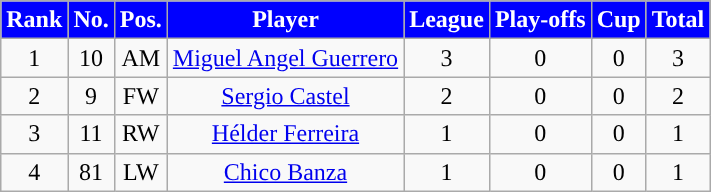<table class="wikitable sortable alternance" style="text-align:center">
<tr>
<th style="background:#0000FF; color:#FFFFFF; ">Rank</th>
<th style="background:#0000FF; color:#FFFFFF; ">No.</th>
<th style="background:#0000FF; color:#FFFFFF; ">Pos.</th>
<th style="background:#0000FF; color:#FFFFFF; ">Player</th>
<th style="background:#0000FF; color:#FFFFFF; ">League</th>
<th style="background:#0000FF; color:#FFFFFF; ">Play-offs</th>
<th style="background:#0000FF; color:#FFFFFF; ">Cup</th>
<th style="background:#0000FF; color:#FFFFFF; ">Total</th>
</tr>
<tr>
<td>1</td>
<td>10</td>
<td>AM</td>
<td><a href='#'>Miguel Angel Guerrero</a></td>
<td>3</td>
<td>0</td>
<td>0</td>
<td>3</td>
</tr>
<tr>
<td>2</td>
<td>9</td>
<td>FW</td>
<td><a href='#'>Sergio Castel</a></td>
<td>2</td>
<td>0</td>
<td>0</td>
<td>2</td>
</tr>
<tr>
<td>3</td>
<td>11</td>
<td>RW</td>
<td><a href='#'>Hélder Ferreira</a></td>
<td>1</td>
<td>0</td>
<td>0</td>
<td>1</td>
</tr>
<tr>
<td>4</td>
<td>81</td>
<td>LW</td>
<td><a href='#'>Chico Banza</a></td>
<td>1</td>
<td>0</td>
<td>0</td>
<td>1</td>
</tr>
</table>
